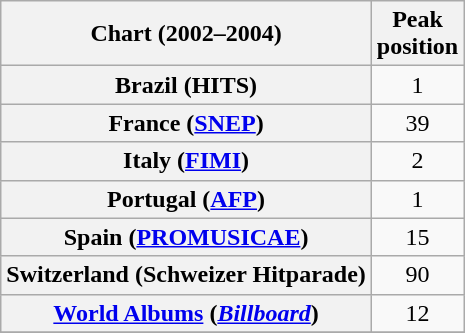<table class="wikitable plainrowheaders sortable">
<tr>
<th>Chart (2002–2004)</th>
<th>Peak<br>position</th>
</tr>
<tr>
<th scope="row">Brazil (HITS)</th>
<td align="center">1</td>
</tr>
<tr>
<th scope="row">France (<a href='#'>SNEP</a>)</th>
<td align="center">39</td>
</tr>
<tr>
<th scope="row">Italy (<a href='#'>FIMI</a>)</th>
<td align="center">2</td>
</tr>
<tr>
<th scope="row">Portugal (<a href='#'>AFP</a>)</th>
<td align="center">1</td>
</tr>
<tr>
<th scope="row">Spain (<a href='#'>PROMUSICAE</a>)</th>
<td align="center">15</td>
</tr>
<tr>
<th scope="row">Switzerland (Schweizer Hitparade)</th>
<td align="center">90</td>
</tr>
<tr>
<th scope="row"><a href='#'>World Albums</a> (<em><a href='#'>Billboard</a></em>)</th>
<td align="center">12</td>
</tr>
<tr>
</tr>
</table>
